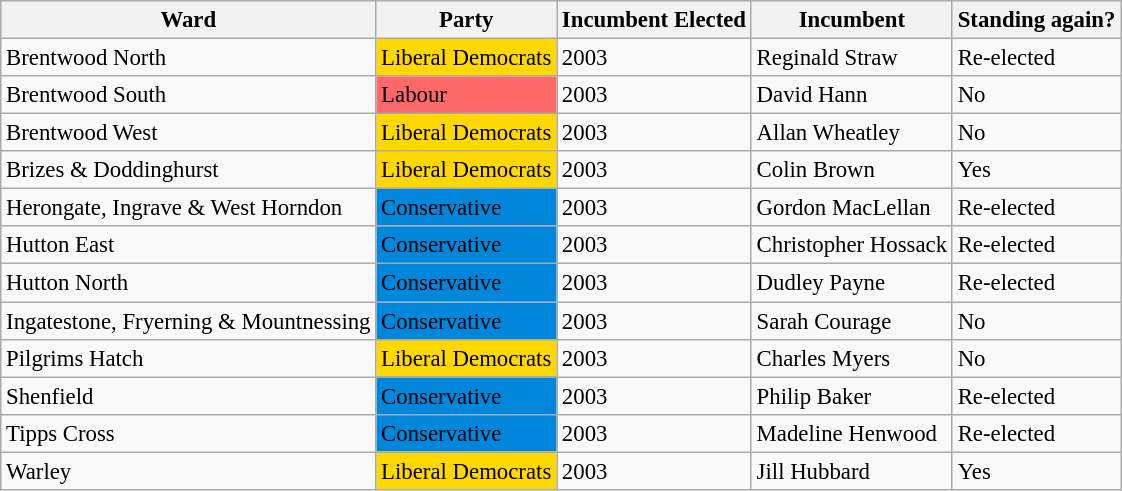<table class="wikitable" style="font-size: 95%;">
<tr>
<th>Ward</th>
<th>Party</th>
<th>Incumbent Elected</th>
<th>Incumbent</th>
<th>Standing again?</th>
</tr>
<tr>
<td>Brentwood North</td>
<td bgcolor="FFD800">Liberal Democrats</td>
<td>2003</td>
<td>Reginald Straw</td>
<td>Re-elected</td>
</tr>
<tr>
<td>Brentwood South</td>
<td bgcolor="FF6868">Labour</td>
<td>2003</td>
<td>David Hann</td>
<td>No</td>
</tr>
<tr>
<td>Brentwood West</td>
<td bgcolor="FFD800">Liberal Democrats</td>
<td>2003</td>
<td>Allan Wheatley</td>
<td>No</td>
</tr>
<tr>
<td>Brizes & Doddinghurst</td>
<td bgcolor="FFD800">Liberal Democrats</td>
<td>2003</td>
<td>Colin Brown</td>
<td>Yes</td>
</tr>
<tr>
<td>Herongate, Ingrave & West Horndon</td>
<td bgcolor="0087DC">Conservative</td>
<td>2003</td>
<td>Gordon MacLellan</td>
<td>Re-elected</td>
</tr>
<tr>
<td>Hutton East</td>
<td bgcolor="0087DC">Conservative</td>
<td>2003</td>
<td>Christopher Hossack</td>
<td>Re-elected</td>
</tr>
<tr>
<td>Hutton North</td>
<td bgcolor="0087DC">Conservative</td>
<td>2003</td>
<td>Dudley Payne</td>
<td>Re-elected</td>
</tr>
<tr>
<td>Ingatestone, Fryerning & Mountnessing</td>
<td bgcolor="0087DC">Conservative</td>
<td>2003</td>
<td>Sarah Courage</td>
<td>No</td>
</tr>
<tr>
<td>Pilgrims Hatch</td>
<td bgcolor="FFD800">Liberal Democrats</td>
<td>2003</td>
<td>Charles Myers</td>
<td>No</td>
</tr>
<tr>
<td>Shenfield</td>
<td bgcolor="0087DC">Conservative</td>
<td>2003</td>
<td>Philip Baker</td>
<td>Re-elected</td>
</tr>
<tr>
<td>Tipps Cross</td>
<td bgcolor="0087DC">Conservative</td>
<td>2003</td>
<td>Madeline Henwood</td>
<td>Re-elected</td>
</tr>
<tr>
<td>Warley</td>
<td bgcolor="FFD800">Liberal Democrats</td>
<td>2003</td>
<td>Jill Hubbard</td>
<td>Yes</td>
</tr>
</table>
